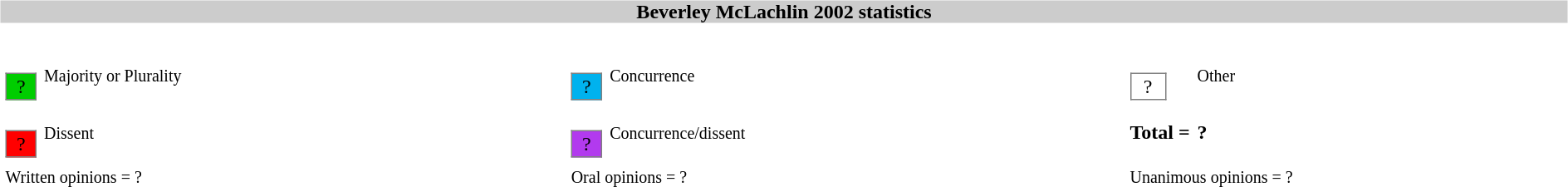<table width=100%>
<tr>
<td><br><table width=100% align=center cellpadding=0 cellspacing=0>
<tr>
<th bgcolor=#CCCCCC>Beverley McLachlin 2002 statistics</th>
</tr>
<tr>
<td><br><table width=100% cellpadding="2" cellspacing="2" border="0"width=25px>
<tr>
<td><br><table border="1" style="border-collapse:collapse;">
<tr>
<td align=center bgcolor=#00CD00 width=25px>?</td>
</tr>
</table>
</td>
<td><small>Majority or Plurality</small></td>
<td width=25px><br><table border="1" style="border-collapse:collapse;">
<tr>
<td align=center width=25px bgcolor=#00B2EE>?</td>
</tr>
</table>
</td>
<td><small>Concurrence</small></td>
<td width=25px><br><table border="1" style="border-collapse:collapse;">
<tr>
<td align=center width=25px bgcolor=white>?</td>
</tr>
</table>
</td>
<td><small>Other</small></td>
</tr>
<tr>
<td width=25px><br><table border="1" style="border-collapse:collapse;">
<tr>
<td align=center width=25px bgcolor=red>?</td>
</tr>
</table>
</td>
<td><small>Dissent</small></td>
<td width=25px><br><table border="1" style="border-collapse:collapse;">
<tr>
<td align=center width=25px bgcolor=#B23AEE>?</td>
</tr>
</table>
</td>
<td><small>Concurrence/dissent</small></td>
<td white-space: nowrap><strong>Total = </strong></td>
<td><strong>?</strong></td>
</tr>
<tr>
<td colspan=2><small>Written opinions = ?</small></td>
<td colspan=2><small>Oral opinions = ?</small></td>
<td colspan=2><small>Unanimous opinions = ?</small></td>
</tr>
<tr>
</tr>
</table>
</td>
</tr>
</table>
</td>
</tr>
</table>
